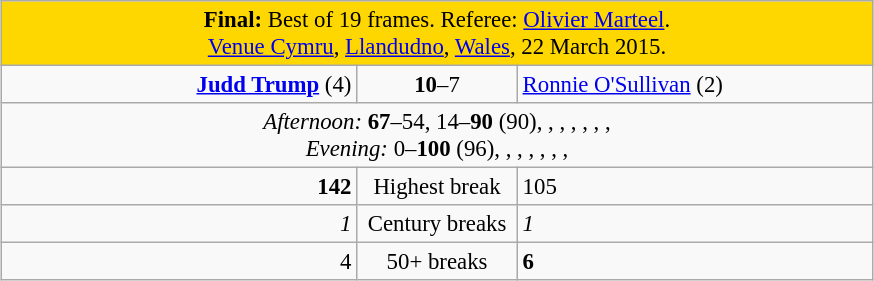<table class="wikitable" style="font-size: 95%; margin: 1em auto 1em auto;">
<tr>
<td colspan="3" align="center" bgcolor="#ffd700"><strong>Final:</strong> Best of 19 frames. Referee: <a href='#'>Olivier Marteel</a>.<br><a href='#'>Venue Cymru</a>, <a href='#'>Llandudno</a>, <a href='#'>Wales</a>, 22 March 2015.</td>
</tr>
<tr>
<td width="230" align="right"><strong><a href='#'>Judd Trump</a></strong> (4)<br></td>
<td width="100" align="center"><strong>10</strong>–7</td>
<td width="230"><a href='#'>Ronnie O'Sullivan</a> (2)<br></td>
</tr>
<tr>
<td colspan="3" align="center" style="font-size: 100%"><em>Afternoon:</em> <strong>67</strong>–54, 14–<strong>90</strong> (90), , , , , , , <br> <em>Evening:</em> 0–<strong>100</strong> (96), , , , , , , </td>
</tr>
<tr>
<td align="right"><strong>142</strong></td>
<td align="center">Highest break</td>
<td>105</td>
</tr>
<tr>
<td align="right"><em>1</em></td>
<td align="center">Century breaks</td>
<td><em>1</em></td>
</tr>
<tr>
<td align="right">4</td>
<td align="center">50+ breaks</td>
<td><strong>6</strong></td>
</tr>
</table>
